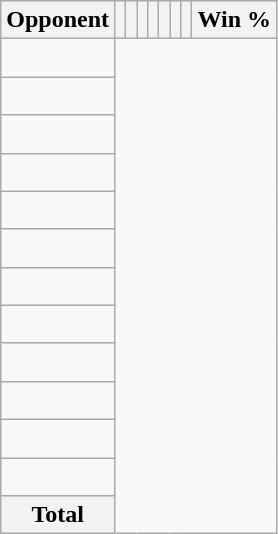<table class="wikitable sortable collapsible collapsed" style="text-align: center;">
<tr>
<th>Opponent</th>
<th></th>
<th></th>
<th></th>
<th></th>
<th></th>
<th></th>
<th></th>
<th>Win %</th>
</tr>
<tr>
<td align="left"><br></td>
</tr>
<tr>
<td align="left"><br></td>
</tr>
<tr>
<td align="left"><br></td>
</tr>
<tr>
<td align="left"><br></td>
</tr>
<tr>
<td align="left"><br></td>
</tr>
<tr>
<td align="left"><br></td>
</tr>
<tr>
<td align="left"><br></td>
</tr>
<tr>
<td align="left"><br></td>
</tr>
<tr>
<td align="left"><br></td>
</tr>
<tr>
<td align="left"><br></td>
</tr>
<tr>
<td align="left"><br></td>
</tr>
<tr>
<td align="left"><br></td>
</tr>
<tr class="sortbottom">
<th>Total<br></th>
</tr>
</table>
